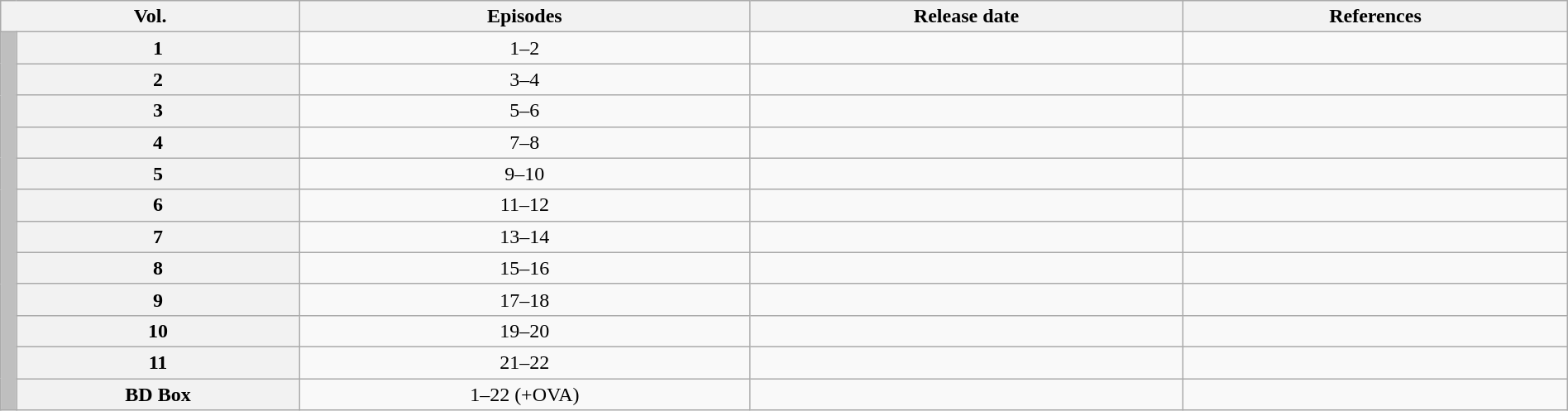<table class="wikitable" style="text-align: center; width: 100%;">
<tr>
<th colspan="2" scope=colgroup>Vol.</th>
<th scope=col>Episodes</th>
<th scope=col>Release date</th>
<th scope=col>References</th>
</tr>
<tr>
<td rowspan="12" width="1%" style="background: #bfbfbf;"></td>
<th scope=row>1</th>
<td>1–2</td>
<td></td>
<td></td>
</tr>
<tr>
<th scope=row>2</th>
<td>3–4</td>
<td></td>
<td></td>
</tr>
<tr>
<th scope=row>3</th>
<td>5–6</td>
<td></td>
<td></td>
</tr>
<tr>
<th scope=row>4</th>
<td>7–8</td>
<td></td>
<td></td>
</tr>
<tr>
<th scope=row>5</th>
<td>9–10</td>
<td></td>
<td></td>
</tr>
<tr>
<th scope=row>6</th>
<td>11–12</td>
<td></td>
<td></td>
</tr>
<tr>
<th scope=row>7</th>
<td>13–14</td>
<td></td>
<td></td>
</tr>
<tr>
<th scope=row>8</th>
<td>15–16</td>
<td></td>
<td></td>
</tr>
<tr>
<th scope=row>9</th>
<td>17–18</td>
<td></td>
<td></td>
</tr>
<tr>
<th scope=row>10</th>
<td>19–20</td>
<td></td>
<td></td>
</tr>
<tr>
<th scope=row>11</th>
<td>21–22</td>
<td></td>
<td></td>
</tr>
<tr>
<th scope=row>BD Box</th>
<td>1–22 (+OVA)</td>
<td></td>
<td></td>
</tr>
</table>
